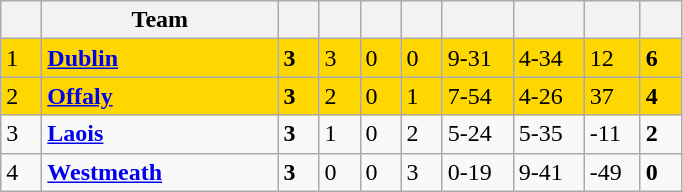<table class="wikitable" style="text-align: centre;">
<tr>
<th width=20></th>
<th width=150>Team</th>
<th width=20></th>
<th width=20></th>
<th width=20></th>
<th width=20></th>
<th width=40></th>
<th width=40></th>
<th width=30></th>
<th width=20></th>
</tr>
<tr style="background:gold;">
<td>1</td>
<td align=left><strong> <a href='#'>Dublin</a> </strong></td>
<td><strong>3</strong></td>
<td>3</td>
<td>0</td>
<td>0</td>
<td>9-31</td>
<td>4-34</td>
<td>12</td>
<td><strong>6</strong></td>
</tr>
<tr style="background:gold;">
<td>2</td>
<td align=left><strong> <a href='#'>Offaly</a> </strong></td>
<td><strong>3</strong></td>
<td>2</td>
<td>0</td>
<td>1</td>
<td>7-54</td>
<td>4-26</td>
<td>37</td>
<td><strong>4</strong></td>
</tr>
<tr>
<td>3</td>
<td align=left><strong> <a href='#'>Laois</a> </strong></td>
<td><strong>3</strong></td>
<td>1</td>
<td>0</td>
<td>2</td>
<td>5-24</td>
<td>5-35</td>
<td>-11</td>
<td><strong>2</strong></td>
</tr>
<tr>
<td>4</td>
<td align=left><strong> <a href='#'>Westmeath</a> </strong></td>
<td><strong>3</strong></td>
<td>0</td>
<td>0</td>
<td>3</td>
<td>0-19</td>
<td>9-41</td>
<td>-49</td>
<td><strong>0</strong></td>
</tr>
</table>
